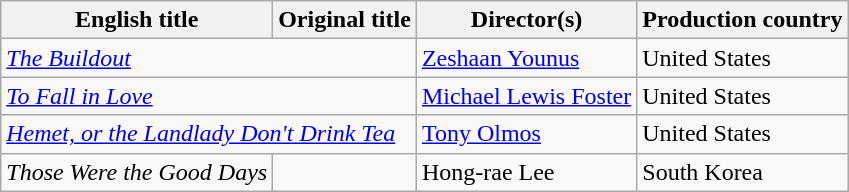<table class="wikitable sortable">
<tr>
<th>English title</th>
<th>Original title</th>
<th>Director(s)</th>
<th>Production country</th>
</tr>
<tr>
<td colspan="2"><em><a href='#'>The Buildout</a></em></td>
<td><a href='#'>Zeshaan Younus</a></td>
<td>United States</td>
</tr>
<tr>
<td colspan="2"><a href='#'><em>To Fall in Love</em></a></td>
<td><a href='#'>Michael Lewis Foster</a></td>
<td>United States</td>
</tr>
<tr>
<td colspan="2"><em><a href='#'>Hemet, or the Landlady Don't Drink Tea</a></em></td>
<td><a href='#'>Tony Olmos</a></td>
<td>United States</td>
</tr>
<tr>
<td><em>Those Were the Good Days</em></td>
<td></td>
<td>Hong-rae Lee</td>
<td>South Korea</td>
</tr>
</table>
